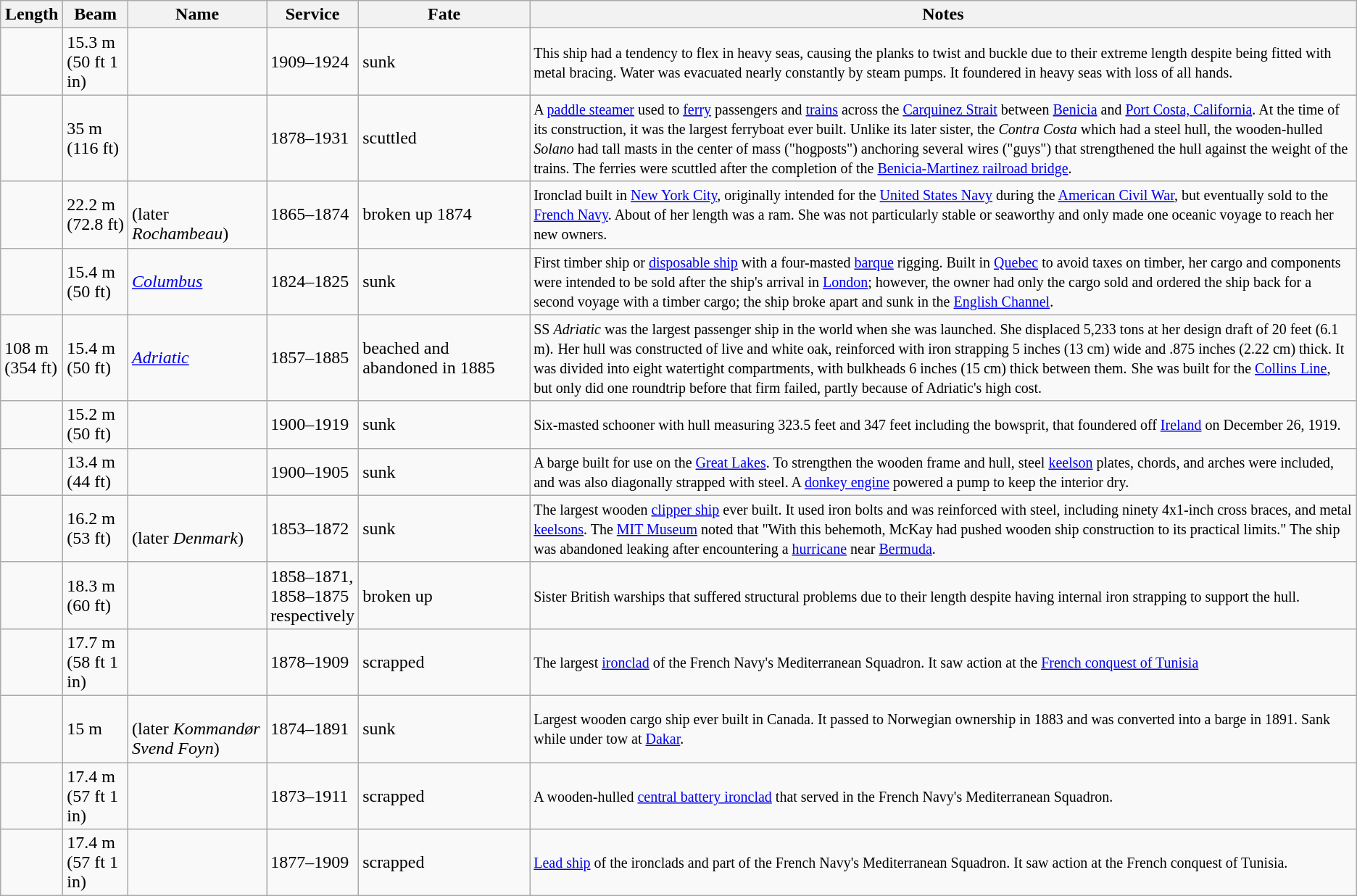<table class="sortable wikitable">
<tr style="vertical-align:top; text-align:left;">
<th width=50px>Length</th>
<th width=50px>Beam</th>
<th width=120px>Name</th>
<th width=50px>Service</th>
<th width=150px>Fate</th>
<th class=unsortable>Notes</th>
</tr>
<tr>
<td></td>
<td>15.3 m<br>(50 ft 1 in)</td>
<td> </td>
<td>1909–1924</td>
<td>sunk</td>
<td><small>This ship had a tendency to flex in heavy seas, causing the planks to twist and buckle due to their extreme length despite being fitted with metal bracing. Water was evacuated nearly constantly by steam pumps. It foundered in heavy seas with loss of all hands.</small></td>
</tr>
<tr>
<td></td>
<td>35 m<br>(116 ft)</td>
<td> </td>
<td>1878–1931</td>
<td>scuttled</td>
<td><small>A <a href='#'>paddle steamer</a> used to <a href='#'>ferry</a> passengers and <a href='#'>trains</a> across the <a href='#'>Carquinez Strait</a> between <a href='#'>Benicia</a> and <a href='#'>Port Costa, California</a>. At the time of its construction, it was the largest ferryboat ever built. Unlike its later sister, the <em>Contra Costa</em> which had a steel hull, the wooden-hulled <em>Solano</em> had tall masts in the center of mass ("hogposts") anchoring several wires ("guys") that strengthened the hull against the weight of the trains. The ferries were scuttled after the completion of the <a href='#'>Benicia-Martinez railroad bridge</a>.</small></td>
</tr>
<tr>
<td></td>
<td>22.2 m<br>(72.8 ft)</td>
<td> <br>(later  <em>Rochambeau</em>)</td>
<td>1865–1874</td>
<td>broken up 1874</td>
<td><small>Ironclad built in <a href='#'>New York City</a>, originally intended for the <a href='#'>United States Navy</a> during the <a href='#'>American Civil War</a>, but eventually sold to the <a href='#'>French Navy</a>. About  of her length was a ram. She was not particularly stable or seaworthy and only made one oceanic voyage to reach her new owners.</small></td>
</tr>
<tr>
<td></td>
<td>15.4 m<br>(50 ft)</td>
<td> <em><a href='#'>Columbus</a></em></td>
<td>1824–1825</td>
<td>sunk</td>
<td><small>First timber ship or <a href='#'>disposable ship</a> with a four-masted <a href='#'>barque</a> rigging. Built in <a href='#'>Quebec</a> to avoid taxes on timber, her cargo and components were intended to be sold after the ship's arrival in <a href='#'>London</a>; however, the owner had only the cargo sold and ordered the ship back for a second voyage with a timber cargo; the ship broke apart and sunk in the <a href='#'>English Channel</a>.</small></td>
</tr>
<tr>
<td>108 m<br>(354 ft)</td>
<td>15.4 m<br>(50 ft)</td>
<td> <em><a href='#'>Adriatic</a></em></td>
<td>1857–1885</td>
<td>beached and abandoned in 1885</td>
<td><small>SS <em>Adriatic</em> was the largest passenger ship in the world when she was launched. She displaced 5,233 tons at her design draft of 20 feet (6.1 m).</small> <small>Her hull was constructed of live and white oak, reinforced with iron strapping 5 inches (13 cm) wide and .875 inches (2.22 cm) thick. It was divided into eight watertight compartments, with bulkheads 6 inches (15 cm) thick between them.</small> <small>She was built for the <a href='#'>Collins Line</a>, but only did one roundtrip before that firm failed, partly because of Adriatic's high cost.</small></td>
</tr>
<tr>
<td></td>
<td>15.2 m<br>(50 ft)</td>
<td> </td>
<td>1900–1919</td>
<td>sunk</td>
<td><small>Six-masted schooner with hull measuring 323.5 feet and 347 feet including the bowsprit, that foundered off <a href='#'>Ireland</a> on December 26, 1919.</small></td>
</tr>
<tr>
<td></td>
<td>13.4 m<br> (44 ft)</td>
<td> </td>
<td>1900–1905</td>
<td>sunk</td>
<td><small>A barge built for use on the <a href='#'>Great Lakes</a>. To strengthen the wooden frame and hull, steel <a href='#'>keelson</a> plates, chords, and arches were included, and was also diagonally strapped with steel. A <a href='#'>donkey engine</a> powered a pump to keep the interior dry.</small></td>
</tr>
<tr>
<td></td>
<td>16.2 m<br>(53 ft)</td>
<td> <br>(later  <em>Denmark</em>)</td>
<td>1853–1872</td>
<td>sunk</td>
<td><small>The largest wooden <a href='#'>clipper ship</a> ever built. It used iron bolts and was reinforced with steel, including ninety  4x1-inch cross braces, and metal <a href='#'>keelsons</a>. The <a href='#'>MIT Museum</a> noted that "With this behemoth, McKay had pushed wooden ship construction to its practical limits." The ship was abandoned leaking after encountering a <a href='#'>hurricane</a> near <a href='#'>Bermuda</a>.</small></td>
</tr>
<tr>
<td></td>
<td>18.3 m<br>(60 ft)</td>
<td> <br> </td>
<td>1858–1871, 1858–1875 respectively</td>
<td>broken up</td>
<td><small>Sister British warships that suffered structural problems due to their length despite having internal iron strapping to support the hull.</small></td>
</tr>
<tr>
<td></td>
<td>17.7 m<br>(58 ft 1 in)</td>
<td> </td>
<td>1878–1909</td>
<td>scrapped</td>
<td><small>The largest  <a href='#'>ironclad</a> of the French Navy's Mediterranean Squadron. It saw action at the <a href='#'>French conquest of Tunisia</a></small></td>
</tr>
<tr>
<td></td>
<td>15 m</td>
<td> <br>(later  <em>Kommandør Svend Foyn</em>)</td>
<td>1874–1891</td>
<td>sunk</td>
<td><small>Largest wooden cargo ship ever built in Canada. It passed to Norwegian ownership in 1883 and was converted into a barge in 1891. Sank while under tow at <a href='#'>Dakar</a>.</small></td>
</tr>
<tr>
<td></td>
<td>17.4 m<br>(57 ft 1 in)</td>
<td> </td>
<td>1873–1911</td>
<td>scrapped</td>
<td><small>A wooden-hulled <a href='#'>central battery ironclad</a> that served in the French Navy's Mediterranean Squadron.</small></td>
</tr>
<tr>
<td></td>
<td>17.4 m<br>(57 ft 1 in)</td>
<td> </td>
<td>1877–1909</td>
<td>scrapped</td>
<td><small><a href='#'>Lead ship</a> of the  ironclads and part of the French Navy's Mediterranean Squadron. It saw action at the French conquest of Tunisia.</small></td>
</tr>
</table>
